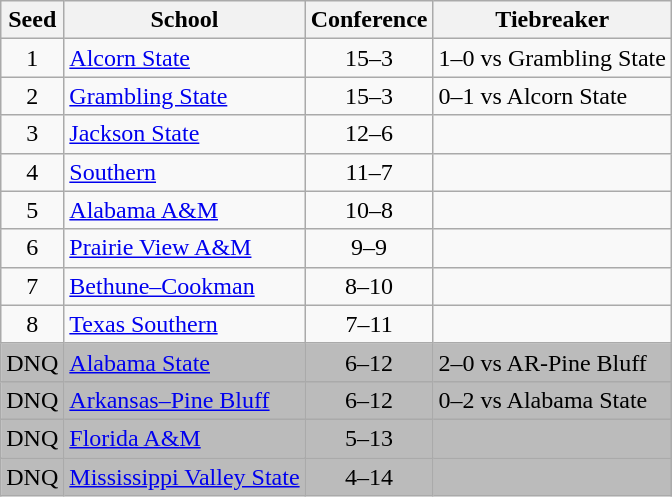<table class="wikitable" style="text-align:center">
<tr>
<th>Seed</th>
<th>School</th>
<th>Conference</th>
<th>Tiebreaker</th>
</tr>
<tr>
<td>1</td>
<td align="left"><a href='#'>Alcorn State</a></td>
<td>15–3</td>
<td align="left">1–0 vs Grambling State</td>
</tr>
<tr>
<td>2</td>
<td align="left"><a href='#'>Grambling State</a></td>
<td>15–3</td>
<td align="left">0–1 vs Alcorn State</td>
</tr>
<tr>
<td>3</td>
<td align="left"><a href='#'>Jackson State</a></td>
<td>12–6</td>
<td align="left"></td>
</tr>
<tr>
<td>4</td>
<td align="left"><a href='#'>Southern</a></td>
<td>11–7</td>
<td align="left"></td>
</tr>
<tr>
<td>5</td>
<td align="left"><a href='#'>Alabama A&M</a></td>
<td>10–8</td>
<td align="left"></td>
</tr>
<tr>
<td>6</td>
<td align="left"><a href='#'>Prairie View A&M</a></td>
<td>9–9</td>
<td align="left"></td>
</tr>
<tr>
<td>7</td>
<td align="left"><a href='#'>Bethune–Cookman</a></td>
<td>8–10</td>
<td align="left"></td>
</tr>
<tr>
<td>8</td>
<td align="left"><a href='#'>Texas Southern</a></td>
<td>7–11</td>
<td align="left"></td>
</tr>
<tr bgcolor="#bbbbbb">
<td>DNQ</td>
<td align="left"><a href='#'>Alabama State</a></td>
<td>6–12</td>
<td align="left">2–0 vs AR-Pine Bluff</td>
</tr>
<tr bgcolor="#bbbbbb">
<td>DNQ</td>
<td align="left"><a href='#'>Arkansas–Pine Bluff</a></td>
<td>6–12</td>
<td align="left">0–2 vs Alabama State</td>
</tr>
<tr bgcolor="#bbbbbb">
<td>DNQ</td>
<td align="left"><a href='#'>Florida A&M</a></td>
<td>5–13</td>
<td></td>
</tr>
<tr bgcolor="#bbbbbb">
<td>DNQ</td>
<td align="left"><a href='#'>Mississippi Valley State</a></td>
<td>4–14</td>
<td></td>
</tr>
</table>
